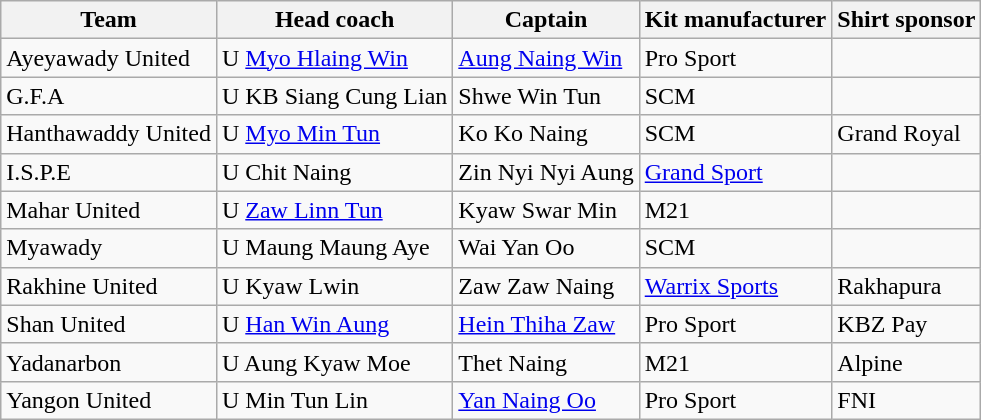<table class="wikitable sortable" style="text-align: left;">
<tr>
<th>Team</th>
<th>Head coach</th>
<th>Captain</th>
<th>Kit manufacturer</th>
<th>Shirt sponsor</th>
</tr>
<tr>
<td>Ayeyawady United</td>
<td> U <a href='#'>Myo Hlaing Win</a></td>
<td> <a href='#'>Aung Naing Win</a></td>
<td> Pro Sport</td>
<td></td>
</tr>
<tr>
<td>G.F.A</td>
<td> U KB Siang Cung Lian</td>
<td> Shwe Win Tun</td>
<td> SCM</td>
<td></td>
</tr>
<tr>
<td>Hanthawaddy United</td>
<td> U <a href='#'>Myo Min Tun</a></td>
<td> Ko Ko Naing</td>
<td>  SCM</td>
<td> Grand Royal</td>
</tr>
<tr>
<td>I.S.P.E</td>
<td>  U Chit Naing</td>
<td> Zin Nyi Nyi Aung</td>
<td>  <a href='#'>Grand Sport</a></td>
<td></td>
</tr>
<tr>
<td>Mahar United</td>
<td>  U <a href='#'>Zaw Linn Tun</a></td>
<td>  Kyaw Swar Min</td>
<td> M21</td>
<td></td>
</tr>
<tr>
<td>Myawady</td>
<td>  U Maung Maung Aye</td>
<td>  Wai Yan Oo</td>
<td>  SCM</td>
<td></td>
</tr>
<tr>
<td>Rakhine United</td>
<td>  U Kyaw Lwin</td>
<td> Zaw Zaw Naing</td>
<td> <a href='#'>Warrix Sports</a></td>
<td> Rakhapura</td>
</tr>
<tr>
<td>Shan United</td>
<td>  U <a href='#'>Han Win Aung</a></td>
<td> <a href='#'>Hein Thiha Zaw</a></td>
<td> Pro Sport</td>
<td> KBZ Pay</td>
</tr>
<tr>
<td>Yadanarbon</td>
<td>  U Aung Kyaw Moe</td>
<td>  Thet Naing</td>
<td>  M21</td>
<td> Alpine</td>
</tr>
<tr>
<td>Yangon United</td>
<td>  U Min Tun Lin</td>
<td> <a href='#'>Yan Naing Oo</a></td>
<td> Pro Sport</td>
<td> FNI</td>
</tr>
</table>
